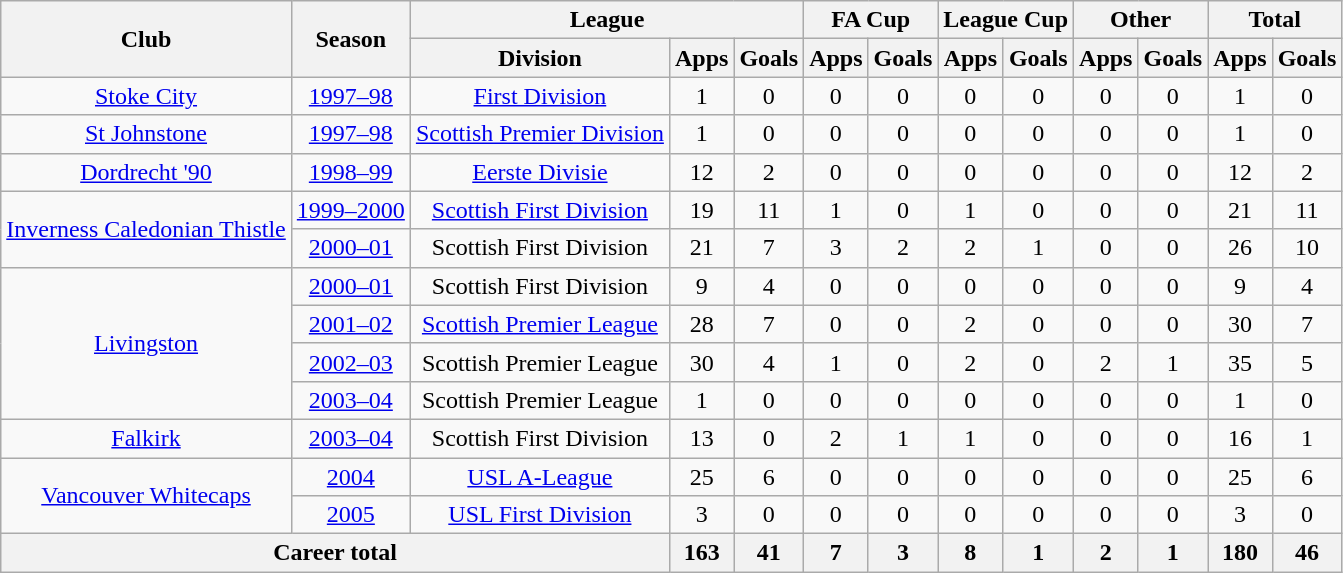<table class="wikitable" style="text-align: center;">
<tr>
<th rowspan="2">Club</th>
<th rowspan="2">Season</th>
<th colspan="3">League</th>
<th colspan="2">FA Cup</th>
<th colspan="2">League Cup</th>
<th colspan="2">Other</th>
<th colspan="2">Total</th>
</tr>
<tr>
<th>Division</th>
<th>Apps</th>
<th>Goals</th>
<th>Apps</th>
<th>Goals</th>
<th>Apps</th>
<th>Goals</th>
<th>Apps</th>
<th>Goals</th>
<th>Apps</th>
<th>Goals</th>
</tr>
<tr>
<td><a href='#'>Stoke City</a></td>
<td><a href='#'>1997–98</a></td>
<td><a href='#'>First Division</a></td>
<td>1</td>
<td>0</td>
<td>0</td>
<td>0</td>
<td>0</td>
<td>0</td>
<td>0</td>
<td>0</td>
<td>1</td>
<td>0</td>
</tr>
<tr>
<td><a href='#'>St Johnstone</a></td>
<td><a href='#'>1997–98</a></td>
<td><a href='#'>Scottish Premier Division</a></td>
<td>1</td>
<td>0</td>
<td>0</td>
<td>0</td>
<td>0</td>
<td>0</td>
<td>0</td>
<td>0</td>
<td>1</td>
<td>0</td>
</tr>
<tr>
<td><a href='#'>Dordrecht '90</a></td>
<td><a href='#'>1998–99</a></td>
<td><a href='#'>Eerste Divisie</a></td>
<td>12</td>
<td>2</td>
<td>0</td>
<td>0</td>
<td>0</td>
<td>0</td>
<td>0</td>
<td>0</td>
<td>12</td>
<td>2</td>
</tr>
<tr>
<td rowspan=2><a href='#'>Inverness Caledonian Thistle</a></td>
<td><a href='#'>1999–2000</a></td>
<td><a href='#'>Scottish First Division</a></td>
<td>19</td>
<td>11</td>
<td>1</td>
<td>0</td>
<td>1</td>
<td>0</td>
<td>0</td>
<td>0</td>
<td>21</td>
<td>11</td>
</tr>
<tr>
<td><a href='#'>2000–01</a></td>
<td>Scottish First Division</td>
<td>21</td>
<td>7</td>
<td>3</td>
<td>2</td>
<td>2</td>
<td>1</td>
<td>0</td>
<td>0</td>
<td>26</td>
<td>10</td>
</tr>
<tr>
<td rowspan=4><a href='#'>Livingston</a></td>
<td><a href='#'>2000–01</a></td>
<td>Scottish First Division</td>
<td>9</td>
<td>4</td>
<td>0</td>
<td>0</td>
<td>0</td>
<td>0</td>
<td>0</td>
<td>0</td>
<td>9</td>
<td>4</td>
</tr>
<tr>
<td><a href='#'>2001–02</a></td>
<td><a href='#'>Scottish Premier League</a></td>
<td>28</td>
<td>7</td>
<td>0</td>
<td>0</td>
<td>2</td>
<td>0</td>
<td>0</td>
<td>0</td>
<td>30</td>
<td>7</td>
</tr>
<tr>
<td><a href='#'>2002–03</a></td>
<td>Scottish Premier League</td>
<td>30</td>
<td>4</td>
<td>1</td>
<td>0</td>
<td>2</td>
<td>0</td>
<td>2</td>
<td>1</td>
<td>35</td>
<td>5</td>
</tr>
<tr>
<td><a href='#'>2003–04</a></td>
<td>Scottish Premier League</td>
<td>1</td>
<td>0</td>
<td>0</td>
<td>0</td>
<td>0</td>
<td>0</td>
<td>0</td>
<td>0</td>
<td>1</td>
<td>0</td>
</tr>
<tr>
<td><a href='#'>Falkirk</a></td>
<td><a href='#'>2003–04</a></td>
<td>Scottish First Division</td>
<td>13</td>
<td>0</td>
<td>2</td>
<td>1</td>
<td>1</td>
<td>0</td>
<td>0</td>
<td>0</td>
<td>16</td>
<td>1</td>
</tr>
<tr>
<td rowspan=2><a href='#'>Vancouver Whitecaps</a></td>
<td><a href='#'>2004</a></td>
<td><a href='#'>USL A-League</a></td>
<td>25</td>
<td>6</td>
<td>0</td>
<td>0</td>
<td>0</td>
<td>0</td>
<td>0</td>
<td>0</td>
<td>25</td>
<td>6</td>
</tr>
<tr>
<td><a href='#'>2005</a></td>
<td><a href='#'>USL First Division</a></td>
<td>3</td>
<td>0</td>
<td>0</td>
<td>0</td>
<td>0</td>
<td>0</td>
<td>0</td>
<td>0</td>
<td>3</td>
<td>0</td>
</tr>
<tr>
<th colspan="3">Career total</th>
<th>163</th>
<th>41</th>
<th>7</th>
<th>3</th>
<th>8</th>
<th>1</th>
<th>2</th>
<th>1</th>
<th>180</th>
<th>46</th>
</tr>
</table>
